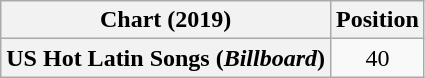<table class="wikitable sortable plainrowheaders" style="text-align:center">
<tr>
<th scope="col">Chart (2019)</th>
<th scope="col">Position</th>
</tr>
<tr>
<th scope="row">US Hot Latin Songs (<em>Billboard</em>)</th>
<td>40</td>
</tr>
</table>
